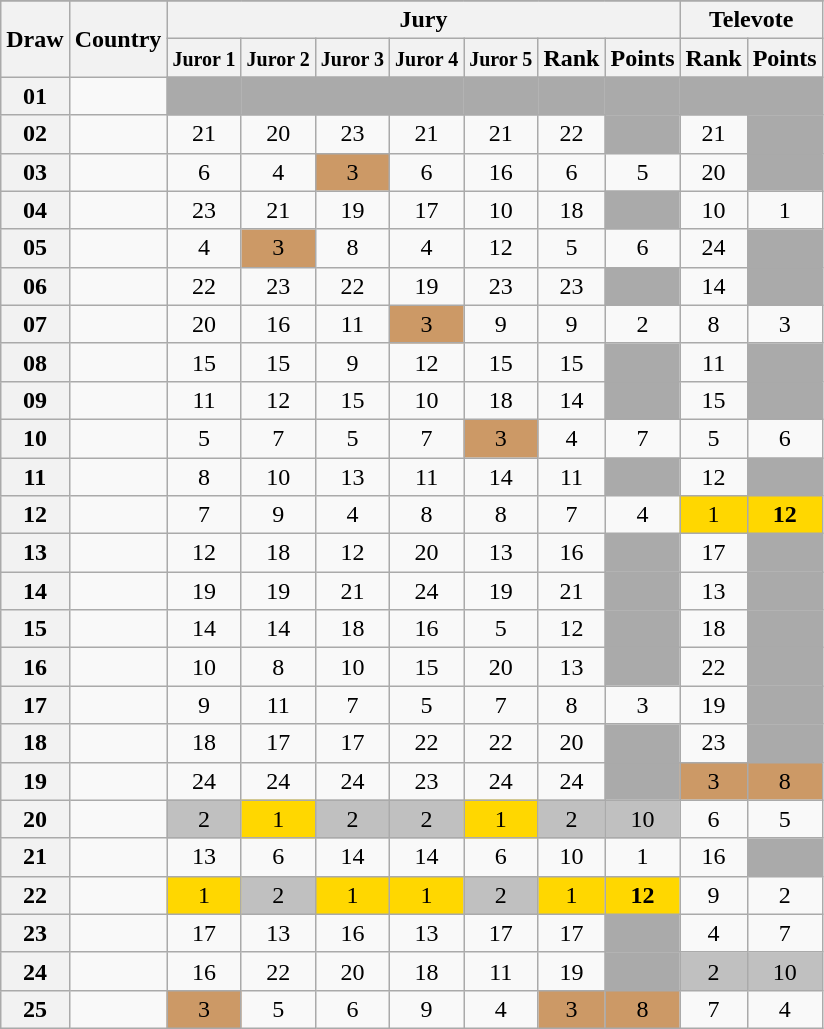<table class="sortable wikitable collapsible plainrowheaders" style="text-align:center;">
<tr>
</tr>
<tr>
<th scope="col" rowspan="2">Draw</th>
<th scope="col" rowspan="2">Country</th>
<th scope="col" colspan="7">Jury</th>
<th scope="col" colspan="2">Televote</th>
</tr>
<tr>
<th scope="col"><small>Juror 1</small></th>
<th scope="col"><small>Juror 2</small></th>
<th scope="col"><small>Juror 3</small></th>
<th scope="col"><small>Juror 4</small></th>
<th scope="col"><small>Juror 5</small></th>
<th scope="col">Rank</th>
<th scope="col">Points</th>
<th scope="col">Rank</th>
<th scope="col">Points</th>
</tr>
<tr class="sortbottom">
<th scope="row" style="text-align:center;">01</th>
<td style="text-align:left;"></td>
<td style="background:#AAAAAA;"></td>
<td style="background:#AAAAAA;"></td>
<td style="background:#AAAAAA;"></td>
<td style="background:#AAAAAA;"></td>
<td style="background:#AAAAAA;"></td>
<td style="background:#AAAAAA;"></td>
<td style="background:#AAAAAA;"></td>
<td style="background:#AAAAAA;"></td>
<td style="background:#AAAAAA;"></td>
</tr>
<tr>
<th scope="row" style="text-align:center;">02</th>
<td style="text-align:left;"></td>
<td>21</td>
<td>20</td>
<td>23</td>
<td>21</td>
<td>21</td>
<td>22</td>
<td style="background:#AAAAAA;"></td>
<td>21</td>
<td style="background:#AAAAAA;"></td>
</tr>
<tr>
<th scope="row" style="text-align:center;">03</th>
<td style="text-align:left;"></td>
<td>6</td>
<td>4</td>
<td style="background:#CC9966;">3</td>
<td>6</td>
<td>16</td>
<td>6</td>
<td>5</td>
<td>20</td>
<td style="background:#AAAAAA;"></td>
</tr>
<tr>
<th scope="row" style="text-align:center;">04</th>
<td style="text-align:left;"></td>
<td>23</td>
<td>21</td>
<td>19</td>
<td>17</td>
<td>10</td>
<td>18</td>
<td style="background:#AAAAAA;"></td>
<td>10</td>
<td>1</td>
</tr>
<tr>
<th scope="row" style="text-align:center;">05</th>
<td style="text-align:left;"></td>
<td>4</td>
<td style="background:#CC9966;">3</td>
<td>8</td>
<td>4</td>
<td>12</td>
<td>5</td>
<td>6</td>
<td>24</td>
<td style="background:#AAAAAA;"></td>
</tr>
<tr>
<th scope="row" style="text-align:center;">06</th>
<td style="text-align:left;"></td>
<td>22</td>
<td>23</td>
<td>22</td>
<td>19</td>
<td>23</td>
<td>23</td>
<td style="background:#AAAAAA;"></td>
<td>14</td>
<td style="background:#AAAAAA;"></td>
</tr>
<tr>
<th scope="row" style="text-align:center;">07</th>
<td style="text-align:left;"></td>
<td>20</td>
<td>16</td>
<td>11</td>
<td style="background:#CC9966;">3</td>
<td>9</td>
<td>9</td>
<td>2</td>
<td>8</td>
<td>3</td>
</tr>
<tr>
<th scope="row" style="text-align:center;">08</th>
<td style="text-align:left;"></td>
<td>15</td>
<td>15</td>
<td>9</td>
<td>12</td>
<td>15</td>
<td>15</td>
<td style="background:#AAAAAA;"></td>
<td>11</td>
<td style="background:#AAAAAA;"></td>
</tr>
<tr>
<th scope="row" style="text-align:center;">09</th>
<td style="text-align:left;"></td>
<td>11</td>
<td>12</td>
<td>15</td>
<td>10</td>
<td>18</td>
<td>14</td>
<td style="background:#AAAAAA;"></td>
<td>15</td>
<td style="background:#AAAAAA;"></td>
</tr>
<tr>
<th scope="row" style="text-align:center;">10</th>
<td style="text-align:left;"></td>
<td>5</td>
<td>7</td>
<td>5</td>
<td>7</td>
<td style="background:#CC9966;">3</td>
<td>4</td>
<td>7</td>
<td>5</td>
<td>6</td>
</tr>
<tr>
<th scope="row" style="text-align:center;">11</th>
<td style="text-align:left;"></td>
<td>8</td>
<td>10</td>
<td>13</td>
<td>11</td>
<td>14</td>
<td>11</td>
<td style="background:#AAAAAA;"></td>
<td>12</td>
<td style="background:#AAAAAA;"></td>
</tr>
<tr>
<th scope="row" style="text-align:center;">12</th>
<td style="text-align:left;"></td>
<td>7</td>
<td>9</td>
<td>4</td>
<td>8</td>
<td>8</td>
<td>7</td>
<td>4</td>
<td style="background:gold;">1</td>
<td style="background:gold;"><strong>12</strong></td>
</tr>
<tr>
<th scope="row" style="text-align:center;">13</th>
<td style="text-align:left;"></td>
<td>12</td>
<td>18</td>
<td>12</td>
<td>20</td>
<td>13</td>
<td>16</td>
<td style="background:#AAAAAA;"></td>
<td>17</td>
<td style="background:#AAAAAA;"></td>
</tr>
<tr>
<th scope="row" style="text-align:center;">14</th>
<td style="text-align:left;"></td>
<td>19</td>
<td>19</td>
<td>21</td>
<td>24</td>
<td>19</td>
<td>21</td>
<td style="background:#AAAAAA;"></td>
<td>13</td>
<td style="background:#AAAAAA;"></td>
</tr>
<tr>
<th scope="row" style="text-align:center;">15</th>
<td style="text-align:left;"></td>
<td>14</td>
<td>14</td>
<td>18</td>
<td>16</td>
<td>5</td>
<td>12</td>
<td style="background:#AAAAAA;"></td>
<td>18</td>
<td style="background:#AAAAAA;"></td>
</tr>
<tr>
<th scope="row" style="text-align:center;">16</th>
<td style="text-align:left;"></td>
<td>10</td>
<td>8</td>
<td>10</td>
<td>15</td>
<td>20</td>
<td>13</td>
<td style="background:#AAAAAA;"></td>
<td>22</td>
<td style="background:#AAAAAA;"></td>
</tr>
<tr>
<th scope="row" style="text-align:center;">17</th>
<td style="text-align:left;"></td>
<td>9</td>
<td>11</td>
<td>7</td>
<td>5</td>
<td>7</td>
<td>8</td>
<td>3</td>
<td>19</td>
<td style="background:#AAAAAA;"></td>
</tr>
<tr>
<th scope="row" style="text-align:center;">18</th>
<td style="text-align:left;"></td>
<td>18</td>
<td>17</td>
<td>17</td>
<td>22</td>
<td>22</td>
<td>20</td>
<td style="background:#AAAAAA;"></td>
<td>23</td>
<td style="background:#AAAAAA;"></td>
</tr>
<tr>
<th scope="row" style="text-align:center;">19</th>
<td style="text-align:left;"></td>
<td>24</td>
<td>24</td>
<td>24</td>
<td>23</td>
<td>24</td>
<td>24</td>
<td style="background:#AAAAAA;"></td>
<td style="background:#CC9966;">3</td>
<td style="background:#CC9966;">8</td>
</tr>
<tr>
<th scope="row" style="text-align:center;">20</th>
<td style="text-align:left;"></td>
<td style="background:silver;">2</td>
<td style="background:gold;">1</td>
<td style="background:silver;">2</td>
<td style="background:silver;">2</td>
<td style="background:gold;">1</td>
<td style="background:silver;">2</td>
<td style="background:silver;">10</td>
<td>6</td>
<td>5</td>
</tr>
<tr>
<th scope="row" style="text-align:center;">21</th>
<td style="text-align:left;"></td>
<td>13</td>
<td>6</td>
<td>14</td>
<td>14</td>
<td>6</td>
<td>10</td>
<td>1</td>
<td>16</td>
<td style="background:#AAAAAA;"></td>
</tr>
<tr>
<th scope="row" style="text-align:center;">22</th>
<td style="text-align:left;"></td>
<td style="background:gold;">1</td>
<td style="background:silver;">2</td>
<td style="background:gold;">1</td>
<td style="background:gold;">1</td>
<td style="background:silver;">2</td>
<td style="background:gold;">1</td>
<td style="background:gold;"><strong>12</strong></td>
<td>9</td>
<td>2</td>
</tr>
<tr>
<th scope="row" style="text-align:center;">23</th>
<td style="text-align:left;"></td>
<td>17</td>
<td>13</td>
<td>16</td>
<td>13</td>
<td>17</td>
<td>17</td>
<td style="background:#AAAAAA;"></td>
<td>4</td>
<td>7</td>
</tr>
<tr>
<th scope="row" style="text-align:center;">24</th>
<td style="text-align:left;"></td>
<td>16</td>
<td>22</td>
<td>20</td>
<td>18</td>
<td>11</td>
<td>19</td>
<td style="background:#AAAAAA;"></td>
<td style="background:silver;">2</td>
<td style="background:silver;">10</td>
</tr>
<tr>
<th scope="row" style="text-align:center;">25</th>
<td style="text-align:left;"></td>
<td style="background:#CC9966;">3</td>
<td>5</td>
<td>6</td>
<td>9</td>
<td>4</td>
<td style="background:#CC9966;">3</td>
<td style="background:#CC9966;">8</td>
<td>7</td>
<td>4</td>
</tr>
</table>
